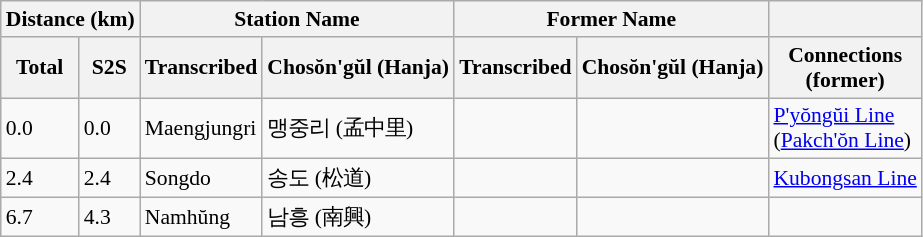<table class="wikitable" style="font-size:90%;">
<tr>
<th colspan="2">Distance (km)</th>
<th colspan="2">Station Name</th>
<th colspan="2">Former Name</th>
<th></th>
</tr>
<tr>
<th>Total</th>
<th>S2S</th>
<th>Transcribed</th>
<th>Chosŏn'gŭl (Hanja)</th>
<th>Transcribed</th>
<th>Chosŏn'gŭl (Hanja)</th>
<th>Connections<br>(former)</th>
</tr>
<tr>
<td>0.0</td>
<td>0.0</td>
<td>Maengjungri</td>
<td>맹중리 (孟中里)</td>
<td></td>
<td></td>
<td><a href='#'>P'yŏngŭi Line</a><br>(<a href='#'>Pakch'ŏn Line</a>)</td>
</tr>
<tr>
<td>2.4</td>
<td>2.4</td>
<td>Songdo</td>
<td>송도 (松道)</td>
<td></td>
<td></td>
<td><a href='#'>Kubongsan Line</a></td>
</tr>
<tr>
<td>6.7</td>
<td>4.3</td>
<td>Namhŭng</td>
<td>남흥 (南興)</td>
<td></td>
<td></td>
<td></td>
</tr>
</table>
